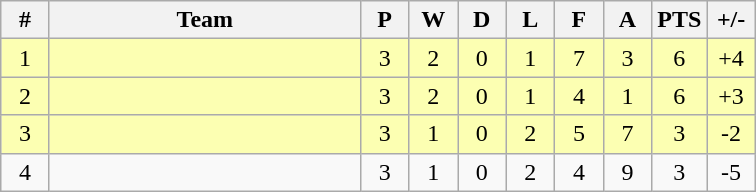<table class="wikitable" border="1">
<tr>
<th width="25">#</th>
<th width="200">Team</th>
<th width="25">P</th>
<th width="25">W</th>
<th width="25">D</th>
<th width="25">L</th>
<th width="25">F</th>
<th width="25">A</th>
<th width="25">PTS</th>
<th width="25">+/-</th>
</tr>
<tr bgcolor="FCFFB2">
<td align="center">1</td>
<td></td>
<td align="center">3</td>
<td align="center">2</td>
<td align="center">0</td>
<td align="center">1</td>
<td align="center">7</td>
<td align="center">3</td>
<td align="center">6</td>
<td align="center">+4</td>
</tr>
<tr bgcolor="FCFFB2">
<td align="center">2</td>
<td></td>
<td align="center">3</td>
<td align="center">2</td>
<td align="center">0</td>
<td align="center">1</td>
<td align="center">4</td>
<td align="center">1</td>
<td align="center">6</td>
<td align="center">+3</td>
</tr>
<tr bgcolor="FCFFB2">
<td align="center">3</td>
<td></td>
<td align="center">3</td>
<td align="center">1</td>
<td align="center">0</td>
<td align="center">2</td>
<td align="center">5</td>
<td align="center">7</td>
<td align="center">3</td>
<td align="center">-2</td>
</tr>
<tr>
<td align="center">4</td>
<td></td>
<td align="center">3</td>
<td align="center">1</td>
<td align="center">0</td>
<td align="center">2</td>
<td align="center">4</td>
<td align="center">9</td>
<td align="center">3</td>
<td align="center">-5</td>
</tr>
</table>
